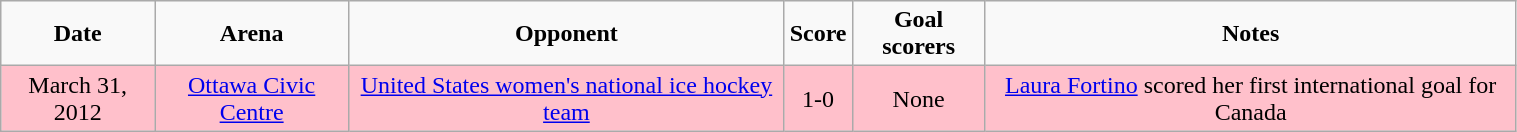<table class="wikitable" style="width:80%;">
<tr style="text-align:center; style="background:blue;color:#FFFFFF;">
<td><strong>Date</strong></td>
<td><strong>Arena</strong></td>
<td><strong>Opponent</strong></td>
<td><strong>Score</strong></td>
<td><strong>Goal scorers</strong></td>
<td><strong>Notes</strong></td>
</tr>
<tr style="text-align:center;" bgcolor="pink">
<td>March 31, 2012</td>
<td><a href='#'>Ottawa Civic Centre</a></td>
<td><a href='#'>United States women's national ice hockey team</a></td>
<td>1-0</td>
<td>None</td>
<td><a href='#'>Laura Fortino</a> scored her first international goal for Canada</td>
</tr>
</table>
